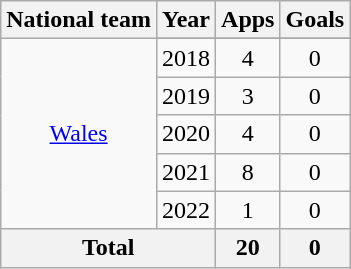<table class="wikitable" style="text-align:center">
<tr>
<th>National team</th>
<th>Year</th>
<th>Apps</th>
<th>Goals</th>
</tr>
<tr>
<td rowspan="6"><a href='#'>Wales</a></td>
</tr>
<tr>
<td>2018</td>
<td>4</td>
<td>0</td>
</tr>
<tr>
<td>2019</td>
<td>3</td>
<td>0</td>
</tr>
<tr>
<td>2020</td>
<td>4</td>
<td>0</td>
</tr>
<tr>
<td>2021</td>
<td>8</td>
<td>0</td>
</tr>
<tr>
<td>2022</td>
<td>1</td>
<td>0</td>
</tr>
<tr>
<th colspan="2">Total</th>
<th>20</th>
<th>0</th>
</tr>
</table>
